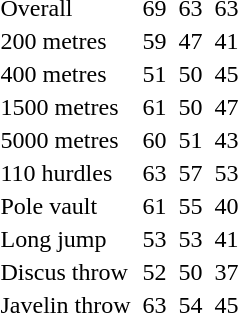<table>
<tr>
<td>Overall</td>
<td></td>
<td>69</td>
<td></td>
<td>63</td>
<td></td>
<td>63</td>
</tr>
<tr>
<td>200 metres</td>
<td></td>
<td>59</td>
<td></td>
<td>47</td>
<td></td>
<td>41</td>
</tr>
<tr>
<td>400 metres</td>
<td></td>
<td>51</td>
<td></td>
<td>50</td>
<td></td>
<td>45</td>
</tr>
<tr>
<td>1500 metres</td>
<td></td>
<td>61</td>
<td></td>
<td>50</td>
<td></td>
<td>47</td>
</tr>
<tr>
<td>5000 metres</td>
<td></td>
<td>60</td>
<td></td>
<td>51</td>
<td></td>
<td>43</td>
</tr>
<tr>
<td>110 hurdles</td>
<td></td>
<td>63</td>
<td></td>
<td>57</td>
<td></td>
<td>53</td>
</tr>
<tr>
<td>Pole vault</td>
<td></td>
<td>61</td>
<td></td>
<td>55</td>
<td></td>
<td>40</td>
</tr>
<tr>
<td>Long jump</td>
<td></td>
<td>53</td>
<td></td>
<td>53</td>
<td></td>
<td>41</td>
</tr>
<tr>
<td>Discus throw</td>
<td></td>
<td>52</td>
<td></td>
<td>50</td>
<td></td>
<td>37</td>
</tr>
<tr>
<td>Javelin throw</td>
<td></td>
<td>63</td>
<td></td>
<td>54</td>
<td></td>
<td>45</td>
</tr>
</table>
